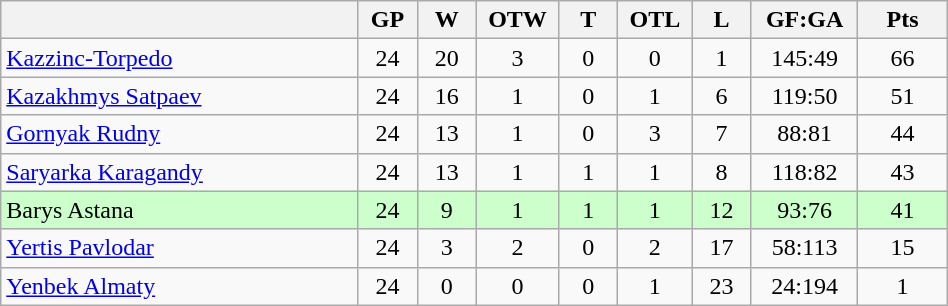<table class="wikitable" width="50%">
<tr>
<th width="30%" bgcolor="#e0e0e0"></th>
<th width="5%" bgcolor="#e0e0e0">GP</th>
<th width="5%" bgcolor="#e0e0e0">W</th>
<th width="5%" bgcolor="#e0e0e0">OTW</th>
<th width="5%" bgcolor="#e0e0e0">T</th>
<th width="5%" bgcolor="#e0e0e0">OTL</th>
<th width="5%" bgcolor="#e0e0e0">L</th>
<th width="7.5%" bgcolor="#e0e0e0">GF:GA</th>
<th width="7.5%" bgcolor="#e0e0e0">Pts</th>
</tr>
<tr align="center">
<td align="left"><a href='#'>Kazzinc-Torpedo</a></td>
<td>24</td>
<td>20</td>
<td>3</td>
<td>0</td>
<td>0</td>
<td>1</td>
<td>145:49</td>
<td>66</td>
</tr>
<tr align="center">
<td align="left"><a href='#'>Kazakhmys Satpaev</a></td>
<td>24</td>
<td>16</td>
<td>1</td>
<td>0</td>
<td>1</td>
<td>6</td>
<td>119:50</td>
<td>51</td>
</tr>
<tr align="center">
<td align="left"><a href='#'>Gornyak Rudny</a></td>
<td>24</td>
<td>13</td>
<td>1</td>
<td>0</td>
<td>3</td>
<td>7</td>
<td>88:81</td>
<td>44</td>
</tr>
<tr align="center">
<td align="left"><a href='#'>Saryarka Karagandy</a></td>
<td>24</td>
<td>13</td>
<td>1</td>
<td>1</td>
<td>1</td>
<td>8</td>
<td>118:82</td>
<td>43</td>
</tr>
<tr align="center" bgcolor="#CCFFCC">
<td align="left">Barys Astana</td>
<td>24</td>
<td>9</td>
<td>1</td>
<td>1</td>
<td>1</td>
<td>12</td>
<td>93:76</td>
<td>41</td>
</tr>
<tr align="center">
<td align="left"><a href='#'>Yertis Pavlodar</a></td>
<td>24</td>
<td>3</td>
<td>2</td>
<td>0</td>
<td>2</td>
<td>17</td>
<td>58:113</td>
<td>15</td>
</tr>
<tr align="center">
<td align="left"><a href='#'>Yenbek Almaty</a></td>
<td>24</td>
<td>0</td>
<td>0</td>
<td>0</td>
<td>1</td>
<td>23</td>
<td>24:194</td>
<td>1</td>
</tr>
</table>
